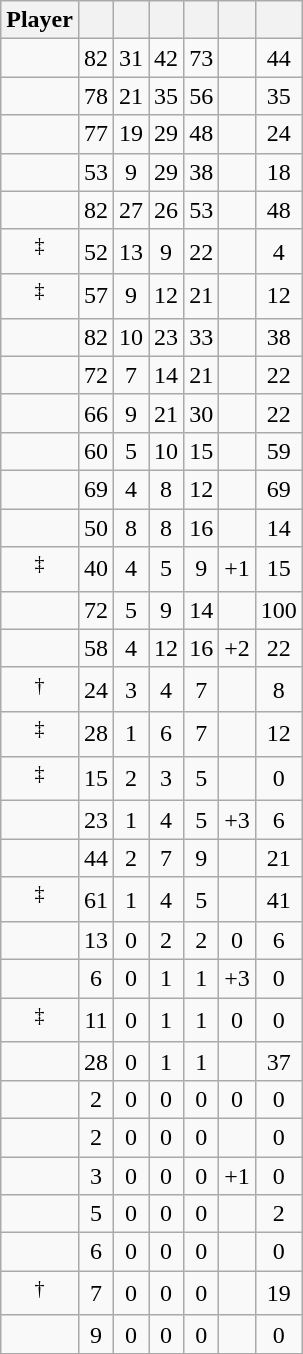<table class="wikitable sortable" style="text-align:center;">
<tr>
<th>Player</th>
<th></th>
<th></th>
<th></th>
<th></th>
<th data-sort-type="number"></th>
<th></th>
</tr>
<tr>
<td></td>
<td>82</td>
<td>31</td>
<td>42</td>
<td>73</td>
<td></td>
<td>44</td>
</tr>
<tr>
<td></td>
<td>78</td>
<td>21</td>
<td>35</td>
<td>56</td>
<td></td>
<td>35</td>
</tr>
<tr>
<td></td>
<td>77</td>
<td>19</td>
<td>29</td>
<td>48</td>
<td></td>
<td>24</td>
</tr>
<tr>
<td></td>
<td>53</td>
<td>9</td>
<td>29</td>
<td>38</td>
<td></td>
<td>18</td>
</tr>
<tr>
<td></td>
<td>82</td>
<td>27</td>
<td>26</td>
<td>53</td>
<td></td>
<td>48</td>
</tr>
<tr>
<td><sup>‡</sup></td>
<td>52</td>
<td>13</td>
<td>9</td>
<td>22</td>
<td></td>
<td>4</td>
</tr>
<tr>
<td><sup>‡</sup></td>
<td>57</td>
<td>9</td>
<td>12</td>
<td>21</td>
<td></td>
<td>12</td>
</tr>
<tr>
<td></td>
<td>82</td>
<td>10</td>
<td>23</td>
<td>33</td>
<td></td>
<td>38</td>
</tr>
<tr>
<td></td>
<td>72</td>
<td>7</td>
<td>14</td>
<td>21</td>
<td></td>
<td>22</td>
</tr>
<tr>
<td></td>
<td>66</td>
<td>9</td>
<td>21</td>
<td>30</td>
<td></td>
<td>22</td>
</tr>
<tr>
<td></td>
<td>60</td>
<td>5</td>
<td>10</td>
<td>15</td>
<td></td>
<td>59</td>
</tr>
<tr>
<td></td>
<td>69</td>
<td>4</td>
<td>8</td>
<td>12</td>
<td></td>
<td>69</td>
</tr>
<tr>
<td></td>
<td>50</td>
<td>8</td>
<td>8</td>
<td>16</td>
<td></td>
<td>14</td>
</tr>
<tr>
<td><sup>‡</sup></td>
<td>40</td>
<td>4</td>
<td>5</td>
<td>9</td>
<td>+1</td>
<td>15</td>
</tr>
<tr>
<td></td>
<td>72</td>
<td>5</td>
<td>9</td>
<td>14</td>
<td></td>
<td>100</td>
</tr>
<tr>
<td></td>
<td>58</td>
<td>4</td>
<td>12</td>
<td>16</td>
<td>+2</td>
<td>22</td>
</tr>
<tr>
<td><sup>†</sup></td>
<td>24</td>
<td>3</td>
<td>4</td>
<td>7</td>
<td></td>
<td>8</td>
</tr>
<tr>
<td><sup>‡</sup></td>
<td>28</td>
<td>1</td>
<td>6</td>
<td>7</td>
<td></td>
<td>12</td>
</tr>
<tr>
<td><sup>‡</sup></td>
<td>15</td>
<td>2</td>
<td>3</td>
<td>5</td>
<td></td>
<td>0</td>
</tr>
<tr>
<td></td>
<td>23</td>
<td>1</td>
<td>4</td>
<td>5</td>
<td>+3</td>
<td>6</td>
</tr>
<tr>
<td></td>
<td>44</td>
<td>2</td>
<td>7</td>
<td>9</td>
<td></td>
<td>21</td>
</tr>
<tr>
<td><sup>‡</sup></td>
<td>61</td>
<td>1</td>
<td>4</td>
<td>5</td>
<td></td>
<td>41</td>
</tr>
<tr>
<td></td>
<td>13</td>
<td>0</td>
<td>2</td>
<td>2</td>
<td>0</td>
<td>6</td>
</tr>
<tr>
<td></td>
<td>6</td>
<td>0</td>
<td>1</td>
<td>1</td>
<td>+3</td>
<td>0</td>
</tr>
<tr>
<td><sup>‡</sup></td>
<td>11</td>
<td>0</td>
<td>1</td>
<td>1</td>
<td>0</td>
<td>0</td>
</tr>
<tr>
<td></td>
<td>28</td>
<td>0</td>
<td>1</td>
<td>1</td>
<td></td>
<td>37</td>
</tr>
<tr>
<td></td>
<td>2</td>
<td>0</td>
<td>0</td>
<td>0</td>
<td>0</td>
<td>0</td>
</tr>
<tr>
<td></td>
<td>2</td>
<td>0</td>
<td>0</td>
<td>0</td>
<td></td>
<td>0</td>
</tr>
<tr>
<td></td>
<td>3</td>
<td>0</td>
<td>0</td>
<td>0</td>
<td>+1</td>
<td>0</td>
</tr>
<tr>
<td></td>
<td>5</td>
<td>0</td>
<td>0</td>
<td>0</td>
<td></td>
<td>2</td>
</tr>
<tr>
<td></td>
<td>6</td>
<td>0</td>
<td>0</td>
<td>0</td>
<td></td>
<td>0</td>
</tr>
<tr>
<td><sup>†</sup></td>
<td>7</td>
<td>0</td>
<td>0</td>
<td>0</td>
<td></td>
<td>19</td>
</tr>
<tr>
<td></td>
<td>9</td>
<td>0</td>
<td>0</td>
<td>0</td>
<td></td>
<td>0</td>
</tr>
</table>
